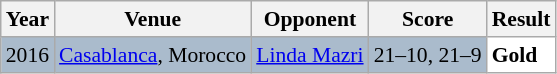<table class="sortable wikitable" style="font-size: 90%;">
<tr>
<th>Year</th>
<th>Venue</th>
<th>Opponent</th>
<th>Score</th>
<th>Result</th>
</tr>
<tr style="background:#AABBCC">
<td align="center">2016</td>
<td align="left"><a href='#'>Casablanca</a>, Morocco</td>
<td align="left"> <a href='#'>Linda Mazri</a></td>
<td align="left">21–10, 21–9</td>
<td style="text-align:left; background:white"> <strong>Gold</strong></td>
</tr>
</table>
